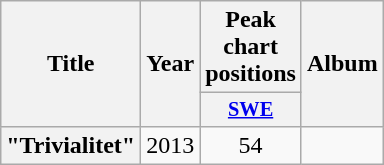<table class="wikitable plainrowheaders" style="text-align:center;">
<tr>
<th scope="col" rowspan="2">Title</th>
<th scope="col" rowspan="2">Year</th>
<th scope="col" colspan="1">Peak chart positions</th>
<th scope="col" rowspan="2">Album</th>
</tr>
<tr>
<th scope="col" style="width:3em;font-size:85%;"><a href='#'>SWE</a></th>
</tr>
<tr>
<th scope="row">"Trivialitet"</th>
<td>2013</td>
<td>54</td>
</tr>
</table>
